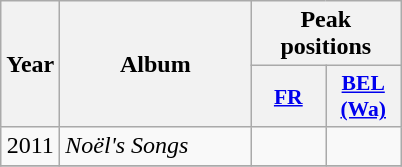<table class="wikitable">
<tr>
<th align="center" rowspan="2" width="10">Year</th>
<th align="center" rowspan="2" width="120">Album</th>
<th align="center" colspan="2" width="20">Peak positions</th>
</tr>
<tr>
<th scope="col" style="width:3em;font-size:90%;"><a href='#'>FR</a><br></th>
<th scope="col" style="width:3em;font-size:90%;"><a href='#'>BEL <br>(Wa)</a><br></th>
</tr>
<tr>
<td style="text-align:center;">2011</td>
<td><em>Noël's Songs</em></td>
<td style="text-align:center;"></td>
<td style="text-align:center;"></td>
</tr>
<tr>
</tr>
</table>
